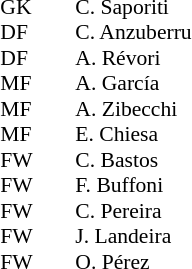<table cellspacing="0" cellpadding="0" style="font-size:90%; margin:0.2em auto;">
<tr>
<th width="25"></th>
<th width="25"></th>
</tr>
<tr>
<td>GK</td>
<td></td>
<td> C. Saporiti</td>
</tr>
<tr>
<td>DF</td>
<td></td>
<td> C. Anzuberru</td>
</tr>
<tr>
<td>DF</td>
<td></td>
<td> A. Révori</td>
</tr>
<tr>
<td>MF</td>
<td></td>
<td> A. García</td>
</tr>
<tr>
<td>MF</td>
<td></td>
<td> A. Zibecchi</td>
</tr>
<tr>
<td>MF</td>
<td></td>
<td> E. Chiesa</td>
</tr>
<tr>
<td>FW</td>
<td></td>
<td> C. Bastos</td>
</tr>
<tr>
<td>FW</td>
<td></td>
<td> F. Buffoni</td>
</tr>
<tr>
<td>FW</td>
<td></td>
<td> C. Pereira</td>
</tr>
<tr>
<td>FW</td>
<td></td>
<td> J. Landeira</td>
</tr>
<tr>
<td>FW</td>
<td></td>
<td> O. Pérez</td>
</tr>
</table>
